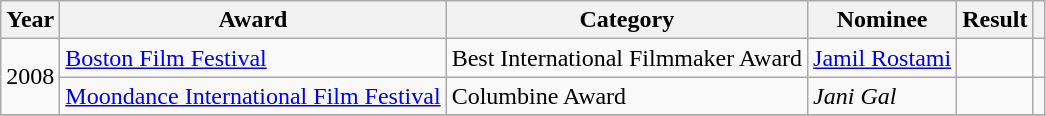<table class="wikitable sortable">
<tr>
<th>Year</th>
<th>Award</th>
<th>Category</th>
<th>Nominee</th>
<th>Result</th>
<th></th>
</tr>
<tr>
<td rowspan=2>2008</td>
<td><a href='#'>Boston Film Festival</a></td>
<td>Best International Filmmaker Award</td>
<td><a href='#'>Jamil Rostami</a></td>
<td></td>
<td></td>
</tr>
<tr>
<td><a href='#'>Moondance International Film Festival</a></td>
<td>Columbine Award</td>
<td><em>Jani Gal</em></td>
<td></td>
<td></td>
</tr>
<tr>
</tr>
</table>
